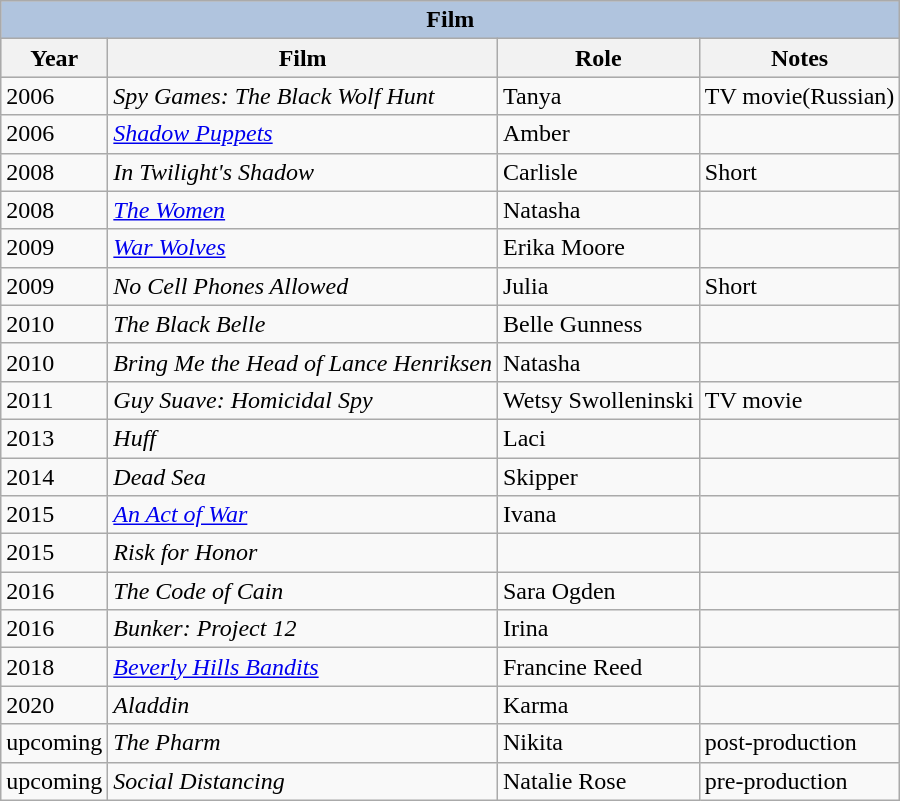<table class="wikitable">
<tr style="background:#ccc; text-align:center;">
<th colspan="4" style="background: LightSteelBlue;">Film</th>
</tr>
<tr style="background:#ccc; text-align:center;">
<th>Year</th>
<th>Film</th>
<th>Role</th>
<th>Notes</th>
</tr>
<tr>
<td>2006</td>
<td><em>Spy Games: The Black Wolf Hunt</em></td>
<td>Tanya</td>
<td>TV movie(Russian)</td>
</tr>
<tr>
<td>2006</td>
<td><em><a href='#'>Shadow Puppets</a></em></td>
<td>Amber</td>
<td></td>
</tr>
<tr>
<td>2008</td>
<td><em>In Twilight's Shadow</em></td>
<td>Carlisle</td>
<td>Short</td>
</tr>
<tr>
<td>2008</td>
<td><em><a href='#'>The Women</a></em></td>
<td>Natasha</td>
<td></td>
</tr>
<tr>
<td>2009</td>
<td><em><a href='#'>War Wolves</a></em></td>
<td>Erika Moore</td>
<td></td>
</tr>
<tr>
<td>2009</td>
<td><em>No Cell Phones Allowed</em></td>
<td>Julia</td>
<td>Short</td>
</tr>
<tr>
<td>2010</td>
<td><em>The Black Belle</em></td>
<td>Belle Gunness</td>
<td></td>
</tr>
<tr>
<td>2010</td>
<td><em>Bring Me the Head of Lance Henriksen</em></td>
<td>Natasha</td>
<td></td>
</tr>
<tr>
<td>2011</td>
<td><em>Guy Suave: Homicidal Spy</em></td>
<td>Wetsy Swolleninski</td>
<td>TV movie</td>
</tr>
<tr>
<td>2013</td>
<td><em>Huff</em></td>
<td>Laci</td>
<td></td>
</tr>
<tr>
<td>2014</td>
<td><em>Dead Sea</em></td>
<td>Skipper</td>
<td></td>
</tr>
<tr>
<td>2015</td>
<td><em><a href='#'>An Act of War</a></em></td>
<td>Ivana</td>
<td></td>
</tr>
<tr>
<td>2015</td>
<td><em>Risk for Honor</em></td>
<td></td>
<td></td>
</tr>
<tr>
<td>2016</td>
<td><em>The Code of Cain</em></td>
<td>Sara Ogden</td>
<td></td>
</tr>
<tr>
<td>2016</td>
<td><em>Bunker: Project 12</em></td>
<td>Irina</td>
<td></td>
</tr>
<tr>
<td>2018</td>
<td><em><a href='#'>Beverly Hills Bandits</a></em></td>
<td>Francine Reed</td>
<td></td>
</tr>
<tr>
<td>2020</td>
<td><em>Aladdin</em></td>
<td>Karma</td>
<td></td>
</tr>
<tr>
<td>upcoming</td>
<td><em>The Pharm</em></td>
<td>Nikita</td>
<td>post-production</td>
</tr>
<tr>
<td>upcoming</td>
<td><em>Social Distancing</em></td>
<td>Natalie Rose</td>
<td>pre-production</td>
</tr>
</table>
